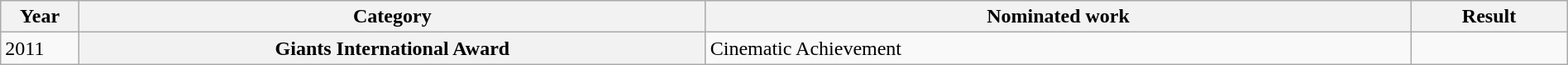<table class="wikitable sortable plainrowheaders" style="width:100%;">
<tr>
<th scope="col" style="width:5%;">Year</th>
<th scope="col" style="width:40%;">Category</th>
<th scope="col" style="width:45%;">Nominated work</th>
<th scope="col" style="width:10%;">Result</th>
</tr>
<tr>
<td>2011</td>
<th scope="row">Giants International Award</th>
<td>Cinematic Achievement</td>
<td></td>
</tr>
</table>
